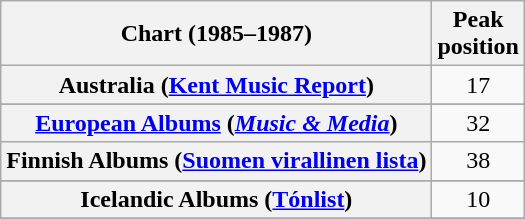<table class="wikitable sortable plainrowheaders" style="text-align:center">
<tr>
<th scope="col">Chart (1985–1987)</th>
<th scope="col">Peak<br>position</th>
</tr>
<tr>
<th scope="row">Australia (<a href='#'>Kent Music Report</a>)</th>
<td>17</td>
</tr>
<tr>
</tr>
<tr>
</tr>
<tr>
</tr>
<tr>
<th scope="row"><a href='#'>European Albums</a> (<em><a href='#'>Music & Media</a></em>)</th>
<td>32</td>
</tr>
<tr>
<th scope="row">Finnish Albums (<a href='#'>Suomen virallinen lista</a>)</th>
<td>38</td>
</tr>
<tr>
</tr>
<tr>
<th scope="row">Icelandic Albums (<a href='#'>Tónlist</a>)</th>
<td>10</td>
</tr>
<tr>
</tr>
<tr>
</tr>
<tr>
</tr>
</table>
